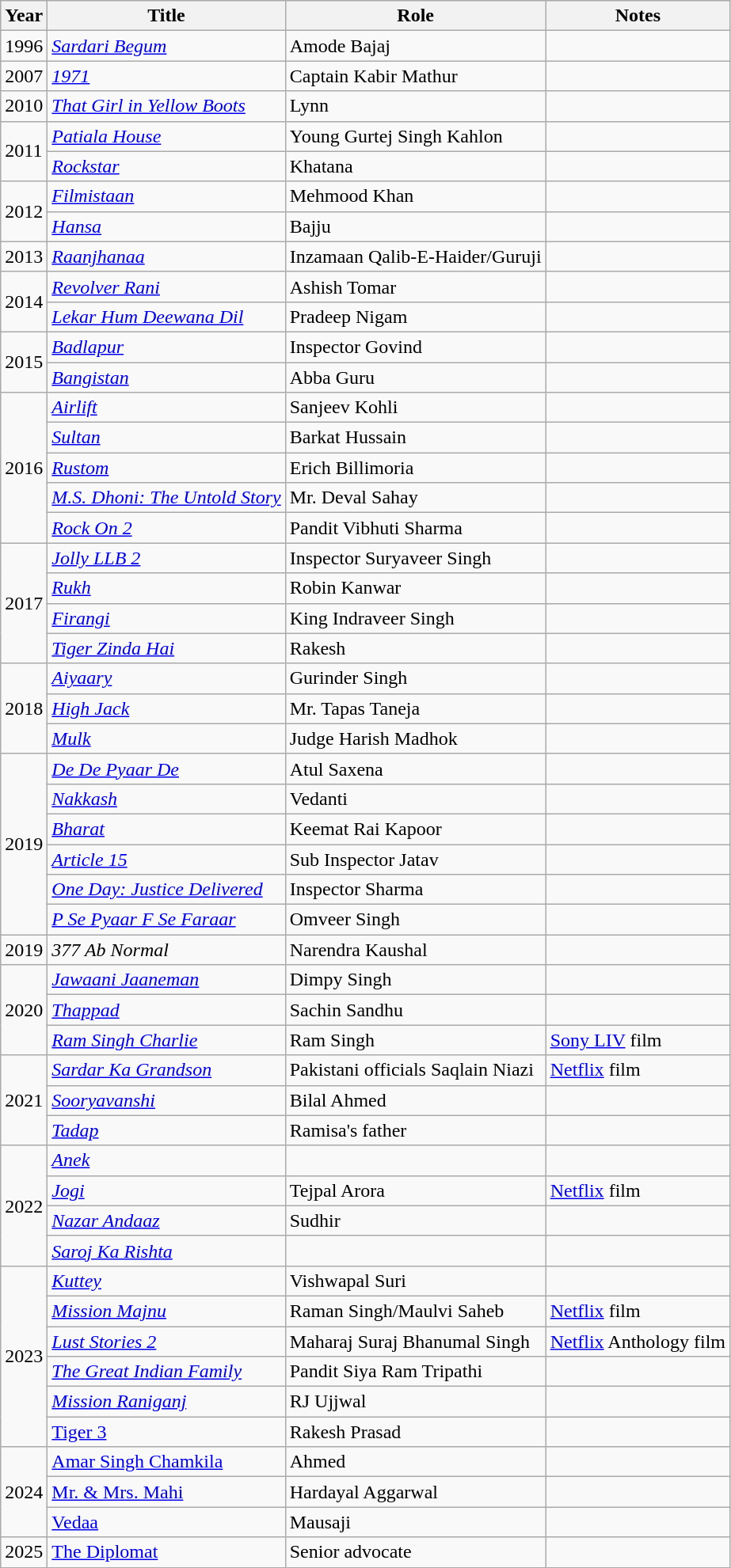<table class="wikitable">
<tr>
<th>Year</th>
<th>Title</th>
<th>Role</th>
<th>Notes</th>
</tr>
<tr>
<td>1996</td>
<td><em><a href='#'>Sardari Begum</a></em></td>
<td>Amode Bajaj</td>
<td></td>
</tr>
<tr>
<td>2007</td>
<td><em><a href='#'>1971</a></em></td>
<td>Captain Kabir Mathur</td>
<td></td>
</tr>
<tr>
<td>2010</td>
<td><em><a href='#'>That Girl in Yellow Boots</a></em></td>
<td>Lynn</td>
<td></td>
</tr>
<tr>
<td rowspan="2">2011</td>
<td><em><a href='#'>Patiala House</a></em></td>
<td>Young Gurtej Singh Kahlon</td>
<td></td>
</tr>
<tr>
<td><em><a href='#'>Rockstar</a></em></td>
<td>Khatana</td>
<td></td>
</tr>
<tr>
<td rowspan="2">2012</td>
<td><em><a href='#'>Filmistaan</a></em></td>
<td>Mehmood Khan</td>
<td></td>
</tr>
<tr>
<td><em><a href='#'>Hansa</a></em></td>
<td>Bajju</td>
<td></td>
</tr>
<tr>
<td>2013</td>
<td><em><a href='#'>Raanjhanaa</a></em></td>
<td>Inzamaan Qalib-E-Haider/Guruji</td>
<td></td>
</tr>
<tr>
<td rowspan="2">2014</td>
<td><em><a href='#'>Revolver Rani</a></em></td>
<td>Ashish Tomar</td>
<td></td>
</tr>
<tr>
<td><em><a href='#'>Lekar Hum Deewana Dil</a></em></td>
<td>Pradeep Nigam</td>
<td></td>
</tr>
<tr>
<td rowspan="2">2015</td>
<td><em><a href='#'>Badlapur</a></em></td>
<td>Inspector Govind</td>
<td></td>
</tr>
<tr>
<td><em><a href='#'>Bangistan</a></em></td>
<td>Abba Guru</td>
<td></td>
</tr>
<tr>
<td rowspan="5">2016</td>
<td><em><a href='#'>Airlift</a></em></td>
<td>Sanjeev Kohli</td>
<td></td>
</tr>
<tr>
<td><em><a href='#'>Sultan</a></em></td>
<td>Barkat Hussain</td>
<td></td>
</tr>
<tr>
<td><em><a href='#'>Rustom</a></em></td>
<td>Erich Billimoria</td>
<td></td>
</tr>
<tr>
<td><em><a href='#'>M.S. Dhoni: The Untold Story</a></em></td>
<td>Mr. Deval Sahay</td>
<td></td>
</tr>
<tr>
<td><em><a href='#'>Rock On 2</a></em></td>
<td>Pandit Vibhuti Sharma</td>
<td></td>
</tr>
<tr>
<td rowspan="4">2017</td>
<td><em><a href='#'>Jolly LLB 2</a></em></td>
<td>Inspector Suryaveer Singh</td>
<td></td>
</tr>
<tr>
<td><em><a href='#'>Rukh</a></em></td>
<td>Robin Kanwar</td>
<td></td>
</tr>
<tr>
<td><em><a href='#'>Firangi</a></em></td>
<td>King Indraveer Singh</td>
<td></td>
</tr>
<tr>
<td><em><a href='#'>Tiger Zinda Hai</a></em></td>
<td>Rakesh</td>
<td></td>
</tr>
<tr>
<td rowspan="3">2018</td>
<td><em><a href='#'>Aiyaary</a></em></td>
<td>Gurinder Singh</td>
<td></td>
</tr>
<tr>
<td><em><a href='#'>High Jack</a></em></td>
<td>Mr. Tapas Taneja</td>
<td></td>
</tr>
<tr>
<td><em><a href='#'>Mulk</a></em></td>
<td>Judge Harish Madhok</td>
<td></td>
</tr>
<tr>
<td rowspan="6">2019</td>
<td><em><a href='#'>De De Pyaar De</a></em></td>
<td>Atul Saxena</td>
<td></td>
</tr>
<tr>
<td><em><a href='#'>Nakkash</a></em></td>
<td>Vedanti</td>
<td></td>
</tr>
<tr>
<td><em><a href='#'>Bharat</a></em></td>
<td>Keemat Rai Kapoor</td>
<td></td>
</tr>
<tr>
<td><em><a href='#'>Article 15</a></em></td>
<td>Sub Inspector Jatav</td>
<td></td>
</tr>
<tr>
<td><em><a href='#'>One Day: Justice Delivered</a></em></td>
<td>Inspector Sharma</td>
<td></td>
</tr>
<tr>
<td><em><a href='#'>P Se Pyaar F Se Faraar</a></em></td>
<td>Omveer Singh</td>
<td></td>
</tr>
<tr>
<td>2019</td>
<td><em>377 Ab Normal</em></td>
<td>Narendra Kaushal</td>
<td></td>
</tr>
<tr>
<td rowspan="3">2020</td>
<td><em><a href='#'>Jawaani Jaaneman</a></em></td>
<td>Dimpy Singh</td>
<td></td>
</tr>
<tr>
<td><em><a href='#'>Thappad</a></em></td>
<td>Sachin Sandhu</td>
<td></td>
</tr>
<tr>
<td><em><a href='#'>Ram Singh Charlie</a></em></td>
<td>Ram Singh</td>
<td><a href='#'>Sony LIV</a> film</td>
</tr>
<tr>
<td rowspan="3">2021</td>
<td><em><a href='#'>Sardar Ka Grandson</a></em></td>
<td>Pakistani officials Saqlain Niazi</td>
<td><a href='#'>Netflix</a> film</td>
</tr>
<tr>
<td><em><a href='#'>Sooryavanshi</a></em></td>
<td>Bilal Ahmed</td>
<td></td>
</tr>
<tr>
<td><em><a href='#'>Tadap</a></em></td>
<td>Ramisa's father</td>
<td></td>
</tr>
<tr>
<td rowspan="4">2022</td>
<td><em><a href='#'>Anek</a></em></td>
<td></td>
<td></td>
</tr>
<tr>
<td><em><a href='#'>Jogi</a></em></td>
<td>Tejpal Arora</td>
<td><a href='#'>Netflix</a> film</td>
</tr>
<tr>
<td><em><a href='#'>Nazar Andaaz</a></em></td>
<td>Sudhir</td>
<td></td>
</tr>
<tr>
<td><em><a href='#'>Saroj Ka Rishta</a></em></td>
<td></td>
<td></td>
</tr>
<tr>
<td rowspan=6>2023</td>
<td><em><a href='#'>Kuttey</a></em></td>
<td>Vishwapal Suri</td>
<td></td>
</tr>
<tr>
<td><em><a href='#'>Mission Majnu</a></em></td>
<td>Raman Singh/Maulvi Saheb</td>
<td><a href='#'>Netflix</a> film</td>
</tr>
<tr>
<td><em><a href='#'>Lust Stories 2</a></em></td>
<td>Maharaj Suraj Bhanumal Singh</td>
<td><a href='#'>Netflix</a> Anthology film</td>
</tr>
<tr>
<td><a href='#'><em>The</em> <em>Great Indian</em> <em>Family</em></a></td>
<td>Pandit Siya Ram Tripathi</td>
<td></td>
</tr>
<tr>
<td><em><a href='#'>Mission Raniganj</a></td>
<td>RJ Ujjwal</td>
<td></td>
</tr>
<tr>
<td></em><a href='#'>Tiger 3</a><em></td>
<td>Rakesh Prasad</td>
<td></td>
</tr>
<tr>
<td rowspan="3">2024</td>
<td></em><a href='#'>Amar Singh Chamkila</a><em></td>
<td>Ahmed</td>
<td></td>
</tr>
<tr>
<td></em><a href='#'>Mr. & Mrs. Mahi</a><em></td>
<td>Hardayal Aggarwal</td>
<td></td>
</tr>
<tr>
<td></em><a href='#'>Vedaa</a><em></td>
<td>Mausaji</td>
<td></td>
</tr>
<tr>
<td>2025</td>
<td></em><a href='#'>The Diplomat</a><em></td>
<td>Senior advocate</td>
<td></td>
</tr>
</table>
